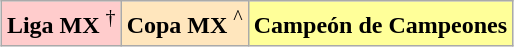<table class="wikitable" style="margin:1em auto;">
<tr>
<td bgcolor="#FFCCCC"><strong>Liga MX</strong> <sup>†</sup></td>
<td bgcolor="#ffe6bd"><strong>Copa MX</strong> <sup>^</sup></td>
<td bgcolor="#FFFF99"><strong>Campeón de Campeones</strong> <sup></sup></td>
</tr>
</table>
